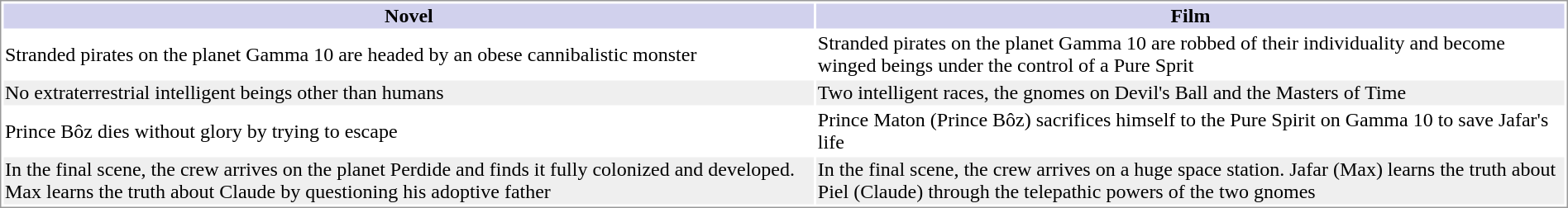<table border="0" align="left" style="border: 1px solid #999; background-color:#FFFFFF">
<tr>
<th bgcolor="#D1D1ED" align="center">Novel</th>
<th bgcolor="#D1D1ED" align="center">Film</th>
</tr>
<tr>
<td>Stranded pirates on the planet Gamma 10 are headed by an obese cannibalistic monster</td>
<td>Stranded pirates on the planet Gamma 10 are robbed of their individuality and become winged beings under the control of a Pure Sprit</td>
</tr>
<tr bgcolor="#EFEFEF">
<td>No extraterrestrial intelligent beings other than humans</td>
<td>Two intelligent races, the gnomes on Devil's Ball and the Masters of Time</td>
</tr>
<tr>
<td>Prince Bôz dies without glory by trying to escape</td>
<td>Prince Maton (Prince Bôz) sacrifices himself to the Pure Spirit on Gamma 10 to save Jafar's life</td>
</tr>
<tr bgcolor="#EFEFEF">
<td>In the final scene, the crew arrives on the planet Perdide and finds it fully colonized and developed. Max learns the truth about Claude by questioning his adoptive father</td>
<td>In the final scene, the crew arrives on a huge space station. Jafar (Max) learns the truth about Piel (Claude) through the telepathic powers of the two gnomes</td>
</tr>
</table>
